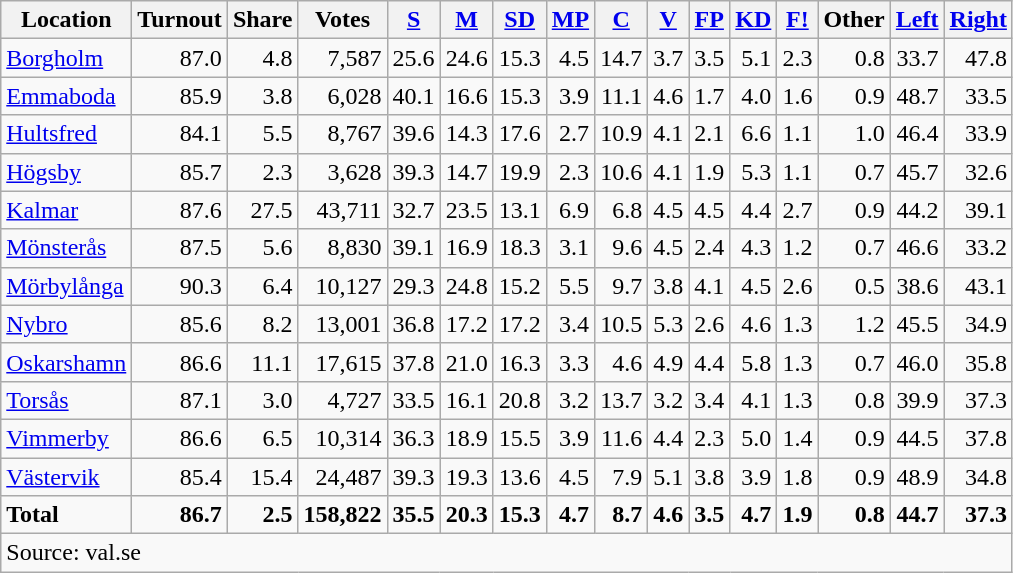<table class="wikitable sortable" style=text-align:right>
<tr>
<th>Location</th>
<th>Turnout</th>
<th>Share</th>
<th>Votes</th>
<th><a href='#'>S</a></th>
<th><a href='#'>M</a></th>
<th><a href='#'>SD</a></th>
<th><a href='#'>MP</a></th>
<th><a href='#'>C</a></th>
<th><a href='#'>V</a></th>
<th><a href='#'>FP</a></th>
<th><a href='#'>KD</a></th>
<th><a href='#'>F!</a></th>
<th>Other</th>
<th><a href='#'>Left</a></th>
<th><a href='#'>Right</a></th>
</tr>
<tr>
<td align=left><a href='#'>Borgholm</a></td>
<td>87.0</td>
<td>4.8</td>
<td>7,587</td>
<td>25.6</td>
<td>24.6</td>
<td>15.3</td>
<td>4.5</td>
<td>14.7</td>
<td>3.7</td>
<td>3.5</td>
<td>5.1</td>
<td>2.3</td>
<td>0.8</td>
<td>33.7</td>
<td>47.8</td>
</tr>
<tr>
<td align=left><a href='#'>Emmaboda</a></td>
<td>85.9</td>
<td>3.8</td>
<td>6,028</td>
<td>40.1</td>
<td>16.6</td>
<td>15.3</td>
<td>3.9</td>
<td>11.1</td>
<td>4.6</td>
<td>1.7</td>
<td>4.0</td>
<td>1.6</td>
<td>0.9</td>
<td>48.7</td>
<td>33.5</td>
</tr>
<tr>
<td align=left><a href='#'>Hultsfred</a></td>
<td>84.1</td>
<td>5.5</td>
<td>8,767</td>
<td>39.6</td>
<td>14.3</td>
<td>17.6</td>
<td>2.7</td>
<td>10.9</td>
<td>4.1</td>
<td>2.1</td>
<td>6.6</td>
<td>1.1</td>
<td>1.0</td>
<td>46.4</td>
<td>33.9</td>
</tr>
<tr>
<td align=left><a href='#'>Högsby</a></td>
<td>85.7</td>
<td>2.3</td>
<td>3,628</td>
<td>39.3</td>
<td>14.7</td>
<td>19.9</td>
<td>2.3</td>
<td>10.6</td>
<td>4.1</td>
<td>1.9</td>
<td>5.3</td>
<td>1.1</td>
<td>0.7</td>
<td>45.7</td>
<td>32.6</td>
</tr>
<tr>
<td align=left><a href='#'>Kalmar</a></td>
<td>87.6</td>
<td>27.5</td>
<td>43,711</td>
<td>32.7</td>
<td>23.5</td>
<td>13.1</td>
<td>6.9</td>
<td>6.8</td>
<td>4.5</td>
<td>4.5</td>
<td>4.4</td>
<td>2.7</td>
<td>0.9</td>
<td>44.2</td>
<td>39.1</td>
</tr>
<tr>
<td align=left><a href='#'>Mönsterås</a></td>
<td>87.5</td>
<td>5.6</td>
<td>8,830</td>
<td>39.1</td>
<td>16.9</td>
<td>18.3</td>
<td>3.1</td>
<td>9.6</td>
<td>4.5</td>
<td>2.4</td>
<td>4.3</td>
<td>1.2</td>
<td>0.7</td>
<td>46.6</td>
<td>33.2</td>
</tr>
<tr>
<td align=left><a href='#'>Mörbylånga</a></td>
<td>90.3</td>
<td>6.4</td>
<td>10,127</td>
<td>29.3</td>
<td>24.8</td>
<td>15.2</td>
<td>5.5</td>
<td>9.7</td>
<td>3.8</td>
<td>4.1</td>
<td>4.5</td>
<td>2.6</td>
<td>0.5</td>
<td>38.6</td>
<td>43.1</td>
</tr>
<tr>
<td align=left><a href='#'>Nybro</a></td>
<td>85.6</td>
<td>8.2</td>
<td>13,001</td>
<td>36.8</td>
<td>17.2</td>
<td>17.2</td>
<td>3.4</td>
<td>10.5</td>
<td>5.3</td>
<td>2.6</td>
<td>4.6</td>
<td>1.3</td>
<td>1.2</td>
<td>45.5</td>
<td>34.9</td>
</tr>
<tr>
<td align=left><a href='#'>Oskarshamn</a></td>
<td>86.6</td>
<td>11.1</td>
<td>17,615</td>
<td>37.8</td>
<td>21.0</td>
<td>16.3</td>
<td>3.3</td>
<td>4.6</td>
<td>4.9</td>
<td>4.4</td>
<td>5.8</td>
<td>1.3</td>
<td>0.7</td>
<td>46.0</td>
<td>35.8</td>
</tr>
<tr>
<td align=left><a href='#'>Torsås</a></td>
<td>87.1</td>
<td>3.0</td>
<td>4,727</td>
<td>33.5</td>
<td>16.1</td>
<td>20.8</td>
<td>3.2</td>
<td>13.7</td>
<td>3.2</td>
<td>3.4</td>
<td>4.1</td>
<td>1.3</td>
<td>0.8</td>
<td>39.9</td>
<td>37.3</td>
</tr>
<tr>
<td align=left><a href='#'>Vimmerby</a></td>
<td>86.6</td>
<td>6.5</td>
<td>10,314</td>
<td>36.3</td>
<td>18.9</td>
<td>15.5</td>
<td>3.9</td>
<td>11.6</td>
<td>4.4</td>
<td>2.3</td>
<td>5.0</td>
<td>1.4</td>
<td>0.9</td>
<td>44.5</td>
<td>37.8</td>
</tr>
<tr>
<td align=left><a href='#'>Västervik</a></td>
<td>85.4</td>
<td>15.4</td>
<td>24,487</td>
<td>39.3</td>
<td>19.3</td>
<td>13.6</td>
<td>4.5</td>
<td>7.9</td>
<td>5.1</td>
<td>3.8</td>
<td>3.9</td>
<td>1.8</td>
<td>0.9</td>
<td>48.9</td>
<td>34.8</td>
</tr>
<tr>
<td align=left><strong>Total</strong></td>
<td><strong>86.7</strong></td>
<td><strong>2.5</strong></td>
<td><strong>158,822</strong></td>
<td><strong>35.5</strong></td>
<td><strong>20.3</strong></td>
<td><strong>15.3</strong></td>
<td><strong>4.7</strong></td>
<td><strong>8.7</strong></td>
<td><strong>4.6</strong></td>
<td><strong>3.5</strong></td>
<td><strong>4.7</strong></td>
<td><strong>1.9</strong></td>
<td><strong>0.8</strong></td>
<td><strong>44.7</strong></td>
<td><strong>37.3</strong></td>
</tr>
<tr>
<td align=left colspan=16>Source: val.se </td>
</tr>
</table>
